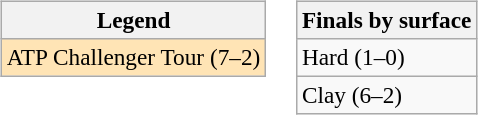<table>
<tr valign=top>
<td><br><table class="wikitable" style=font-size:97%>
<tr>
<th>Legend</th>
</tr>
<tr style="background:moccasin;">
<td>ATP Challenger Tour (7–2)</td>
</tr>
</table>
</td>
<td><br><table class="wikitable" style=font-size:97%>
<tr>
<th>Finals by surface</th>
</tr>
<tr>
<td>Hard (1–0)</td>
</tr>
<tr>
<td>Clay (6–2)</td>
</tr>
</table>
</td>
</tr>
</table>
